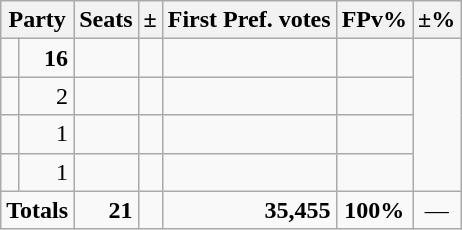<table class=wikitable>
<tr>
<th colspan=2 align=center>Party</th>
<th valign=top>Seats</th>
<th valign=top>±</th>
<th valign=top>First Pref. votes</th>
<th valign=top>FPv%</th>
<th valign=top>±%</th>
</tr>
<tr>
<td></td>
<td align=right><strong>16</strong></td>
<td align=right></td>
<td align=right></td>
<td align=right></td>
<td align=right></td>
</tr>
<tr>
<td></td>
<td align=right>2</td>
<td align=right></td>
<td align=right></td>
<td align=right></td>
<td align=right></td>
</tr>
<tr>
<td></td>
<td align=right>1</td>
<td align=right></td>
<td align=right></td>
<td align=right></td>
<td align=right></td>
</tr>
<tr>
<td></td>
<td align=right>1</td>
<td align=right></td>
<td align=right></td>
<td align=right></td>
<td align=right></td>
</tr>
<tr>
<td colspan=2 align=center><strong>Totals</strong></td>
<td align=right><strong>21</strong></td>
<td align=center></td>
<td align=right><strong>35,455</strong></td>
<td align=center><strong>100%</strong></td>
<td align=center>—</td>
</tr>
</table>
